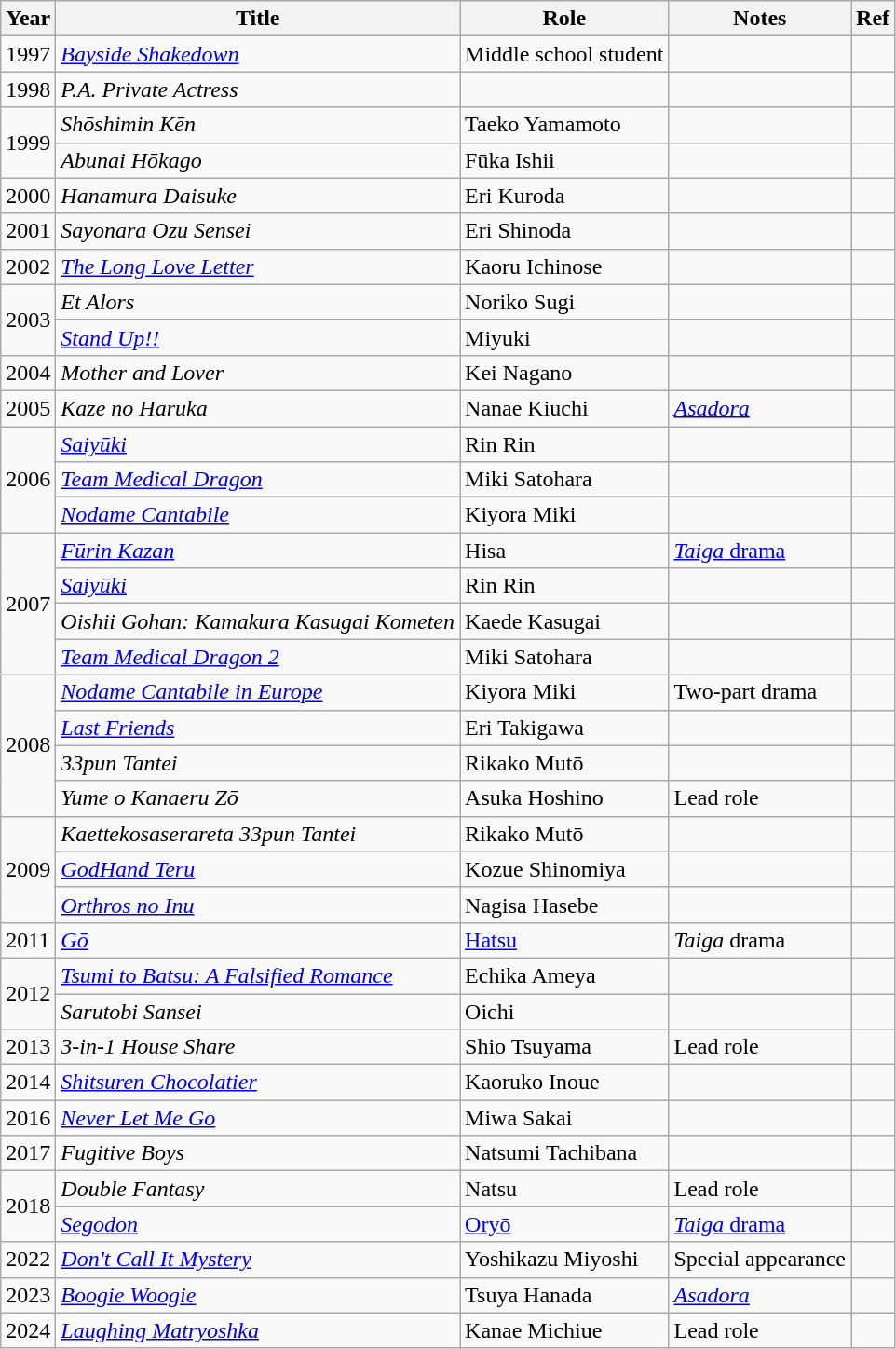<table class="wikitable sortable plainrowheaders">
<tr>
<th>Year</th>
<th>Title</th>
<th>Role</th>
<th>Notes</th>
<th class="unsortable">Ref</th>
</tr>
<tr>
<td>1997</td>
<td><em><a href='#'>Bayside Shakedown</a></em></td>
<td>Middle school student</td>
<td></td>
<td></td>
</tr>
<tr>
<td>1998</td>
<td><em>P.A. Private Actress</em></td>
<td> </td>
<td></td>
<td></td>
</tr>
<tr>
<td rowspan=2>1999</td>
<td><em>Shōshimin Kēn</em></td>
<td>Taeko Yamamoto</td>
<td></td>
<td></td>
</tr>
<tr>
<td><em>Abunai Hōkago</em></td>
<td>Fūka Ishii</td>
<td></td>
<td></td>
</tr>
<tr>
<td>2000</td>
<td><em>Hanamura Daisuke</em></td>
<td>Eri Kuroda</td>
<td></td>
<td></td>
</tr>
<tr>
<td>2001</td>
<td><em>Sayonara Ozu Sensei</em></td>
<td>Eri Shinoda</td>
<td></td>
<td></td>
</tr>
<tr>
<td>2002</td>
<td><em><a href='#'>The Long Love Letter</a></em></td>
<td>Kaoru Ichinose</td>
<td></td>
<td></td>
</tr>
<tr>
<td rowspan=2>2003</td>
<td><em>Et Alors</em></td>
<td>Noriko Sugi</td>
<td></td>
<td></td>
</tr>
<tr>
<td><em><a href='#'>Stand Up!!</a></em></td>
<td>Miyuki</td>
<td></td>
<td></td>
</tr>
<tr>
<td>2004</td>
<td><em>Mother and Lover</em></td>
<td>Kei Nagano</td>
<td></td>
<td></td>
</tr>
<tr>
<td>2005</td>
<td><em>Kaze no Haruka</em></td>
<td>Nanae Kiuchi</td>
<td><em><a href='#'>Asadora</a></em></td>
<td></td>
</tr>
<tr>
<td rowspan=3>2006</td>
<td><em><a href='#'>Saiyūki</a></em></td>
<td>Rin Rin</td>
<td></td>
<td></td>
</tr>
<tr>
<td><em><a href='#'>Team Medical Dragon</a></em></td>
<td>Miki Satohara</td>
<td></td>
<td></td>
</tr>
<tr>
<td><em><a href='#'>Nodame Cantabile</a></em></td>
<td>Kiyora Miki</td>
<td></td>
<td></td>
</tr>
<tr>
<td rowspan=4>2007</td>
<td><em><a href='#'>Fūrin Kazan</a></em></td>
<td>Hisa</td>
<td><a href='#'><em>Taiga</em> drama</a></td>
<td></td>
</tr>
<tr>
<td><em><a href='#'>Saiyūki</a></em></td>
<td>Rin Rin</td>
<td></td>
<td></td>
</tr>
<tr>
<td><em>Oishii Gohan: Kamakura Kasugai Kometen</em></td>
<td>Kaede Kasugai</td>
<td></td>
<td></td>
</tr>
<tr>
<td><em><a href='#'>Team Medical Dragon 2</a></em></td>
<td>Miki Satohara</td>
<td></td>
<td></td>
</tr>
<tr>
<td rowspan=4>2008</td>
<td><em><a href='#'>Nodame Cantabile in Europe</a></em></td>
<td>Kiyora Miki</td>
<td>Two-part drama</td>
<td></td>
</tr>
<tr>
<td><em><a href='#'>Last Friends</a></em></td>
<td>Eri Takigawa</td>
<td></td>
<td></td>
</tr>
<tr>
<td><em>33pun Tantei</em></td>
<td>Rikako Mutō</td>
<td></td>
<td></td>
</tr>
<tr>
<td><em>Yume o Kanaeru Zō</em></td>
<td>Asuka Hoshino</td>
<td>Lead role</td>
<td></td>
</tr>
<tr>
<td rowspan=3>2009</td>
<td><em>Kaettekosaserareta 33pun Tantei</em></td>
<td>Rikako Mutō</td>
<td></td>
<td></td>
</tr>
<tr>
<td><em><a href='#'>GodHand Teru</a></em></td>
<td>Kozue Shinomiya</td>
<td></td>
<td></td>
</tr>
<tr>
<td><em><a href='#'>Orthros no Inu</a></em></td>
<td>Nagisa Hasebe</td>
<td></td>
<td></td>
</tr>
<tr>
<td>2011</td>
<td><em><a href='#'>Gō</a></em></td>
<td><a href='#'>Hatsu</a></td>
<td><em>Taiga</em> drama</td>
<td></td>
</tr>
<tr>
<td rowspan=2>2012</td>
<td><em><a href='#'>Tsumi to Batsu: A Falsified Romance</a></em></td>
<td>Echika Ameya</td>
<td></td>
<td></td>
</tr>
<tr>
<td><em>Sarutobi Sansei</em></td>
<td>Oichi</td>
<td></td>
<td></td>
</tr>
<tr>
<td>2013</td>
<td><em>3-in-1 House Share</em></td>
<td>Shio Tsuyama</td>
<td>Lead role</td>
<td></td>
</tr>
<tr>
<td>2014</td>
<td><em><a href='#'>Shitsuren Chocolatier</a></em></td>
<td>Kaoruko Inoue</td>
<td></td>
<td></td>
</tr>
<tr>
<td>2016</td>
<td><em><a href='#'>Never Let Me Go</a></em></td>
<td>Miwa Sakai</td>
<td></td>
<td></td>
</tr>
<tr>
<td>2017</td>
<td><em>Fugitive Boys</em></td>
<td>Natsumi Tachibana</td>
<td></td>
<td></td>
</tr>
<tr>
<td rowspan=2>2018</td>
<td><em>Double Fantasy</em></td>
<td>Natsu</td>
<td>Lead role</td>
<td></td>
</tr>
<tr>
<td><em><a href='#'>Segodon</a></em></td>
<td><a href='#'>Oryō</a></td>
<td><a href='#'><em>Taiga</em> drama</a></td>
<td></td>
</tr>
<tr>
<td>2022</td>
<td><em><a href='#'>Don't Call It Mystery</a></em></td>
<td>Yoshikazu Miyoshi</td>
<td>Special appearance</td>
<td></td>
</tr>
<tr>
<td>2023</td>
<td><em><a href='#'>Boogie Woogie</a></em></td>
<td>Tsuya Hanada</td>
<td><em><a href='#'>Asadora</a></em></td>
<td></td>
</tr>
<tr>
<td>2024</td>
<td><em><a href='#'>Laughing Matryoshka</a></em></td>
<td>Kanae Michiue</td>
<td>Lead role</td>
<td></td>
</tr>
</table>
